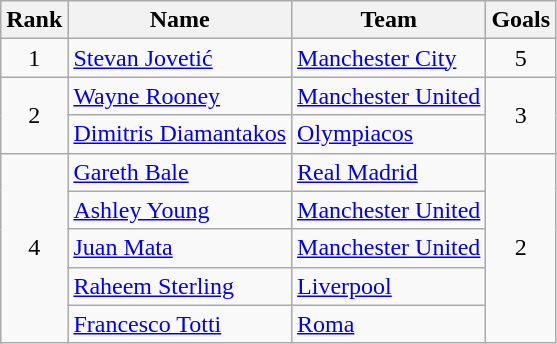<table class="wikitable" style="text-align: center;">
<tr>
<th>Rank</th>
<th>Name</th>
<th>Team</th>
<th>Goals</th>
</tr>
<tr>
<td>1</td>
<td align="left"> <a href='#'>Stevan Jovetić</a></td>
<td align="left"> <a href='#'>Manchester City</a></td>
<td align="center">5</td>
</tr>
<tr>
<td rowspan="2">2</td>
<td align="left"> <a href='#'>Wayne Rooney</a></td>
<td align="left"> <a href='#'>Manchester United</a></td>
<td rowspan="2" align="center">3</td>
</tr>
<tr>
<td align="left"> <a href='#'>Dimitris Diamantakos</a></td>
<td align="left"> <a href='#'>Olympiacos</a></td>
</tr>
<tr>
<td rowspan="5">4</td>
<td align="left"> <a href='#'>Gareth Bale</a></td>
<td align="left"> <a href='#'>Real Madrid</a></td>
<td rowspan="5" align="center">2</td>
</tr>
<tr>
<td align="left"> <a href='#'>Ashley Young</a></td>
<td align="left"> <a href='#'>Manchester United</a></td>
</tr>
<tr>
<td align="left"> <a href='#'>Juan Mata</a></td>
<td align="left"> <a href='#'>Manchester United</a></td>
</tr>
<tr>
<td align="left"> <a href='#'>Raheem Sterling</a></td>
<td align="left"> <a href='#'>Liverpool</a></td>
</tr>
<tr>
<td align="left"> <a href='#'>Francesco Totti</a></td>
<td align="left"> <a href='#'>Roma</a></td>
</tr>
</table>
